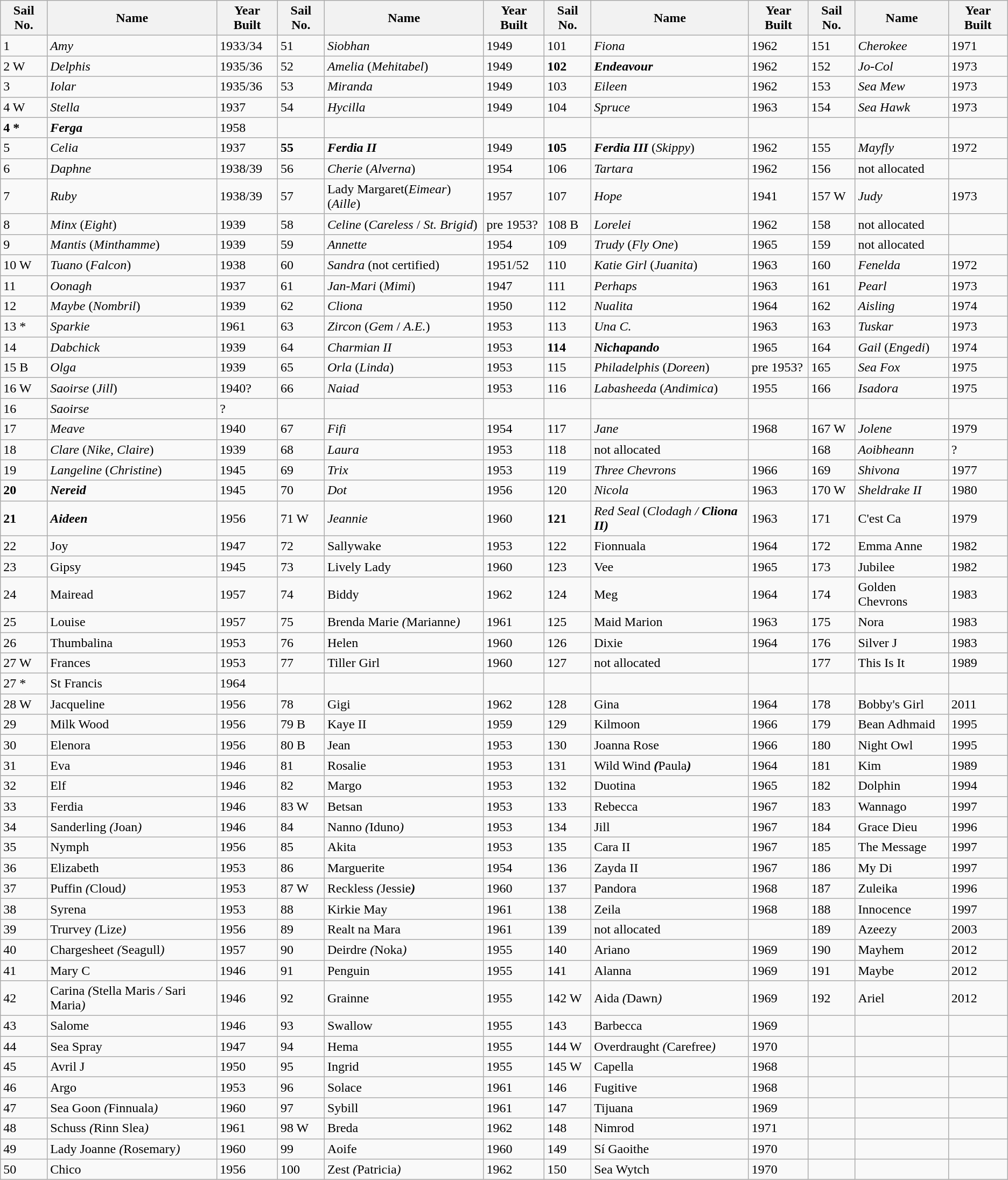<table class="wikitable">
<tr>
<th>Sail No.</th>
<th>Name</th>
<th>Year Built</th>
<th>Sail No.</th>
<th>Name</th>
<th>Year Built</th>
<th>Sail No.</th>
<th>Name</th>
<th>Year Built</th>
<th>Sail No.</th>
<th>Name</th>
<th>Year Built</th>
</tr>
<tr>
<td>1</td>
<td><em>Amy</em></td>
<td>1933/34</td>
<td>51</td>
<td><em>Siobhan</em></td>
<td>1949</td>
<td>101</td>
<td><em>Fiona</em></td>
<td>1962</td>
<td>151</td>
<td><em>Cherokee</em></td>
<td>1971</td>
</tr>
<tr>
<td>2 W</td>
<td><em>Delphis</em></td>
<td>1935/36</td>
<td>52</td>
<td><em>Amelia</em> (<em>Mehitabel</em>)</td>
<td>1949</td>
<td><strong>102</strong></td>
<td><strong><em>Endeavour</em></strong></td>
<td>1962</td>
<td>152</td>
<td><em>Jo-Col</em></td>
<td>1973</td>
</tr>
<tr>
<td>3</td>
<td><em>Iolar</em></td>
<td>1935/36</td>
<td>53</td>
<td><em>Miranda</em></td>
<td>1949</td>
<td>103</td>
<td><em>Eileen</em></td>
<td>1962</td>
<td>153</td>
<td><em>Sea Mew</em></td>
<td>1973</td>
</tr>
<tr>
<td>4 W</td>
<td><em>Stella</em></td>
<td>1937</td>
<td>54</td>
<td><em>Hycilla</em></td>
<td>1949</td>
<td>104</td>
<td><em>Spruce</em></td>
<td>1963</td>
<td>154</td>
<td><em>Sea Hawk</em></td>
<td>1973</td>
</tr>
<tr>
<td><strong>4 *</strong></td>
<td><strong><em>Ferga</em></strong></td>
<td>1958</td>
<td></td>
<td></td>
<td></td>
<td></td>
<td></td>
<td></td>
<td></td>
<td></td>
<td></td>
</tr>
<tr>
<td>5</td>
<td><em>Celia</em></td>
<td>1937</td>
<td><strong>55</strong></td>
<td><strong><em>Ferdia II</em></strong></td>
<td>1949</td>
<td><strong>105</strong></td>
<td><strong><em>Ferdia III</em></strong> (<em>Skippy</em>)</td>
<td>1962</td>
<td>155</td>
<td><em>Mayfly</em></td>
<td>1972</td>
</tr>
<tr>
<td>6</td>
<td><em>Daphne</em></td>
<td>1938/39</td>
<td>56</td>
<td><em>Cherie</em> (<em>Alverna</em>)</td>
<td>1954</td>
<td>106</td>
<td><em>Tartara</em></td>
<td>1962</td>
<td>156</td>
<td>not allocated</td>
<td></td>
</tr>
<tr>
<td>7</td>
<td><em>Ruby</em></td>
<td>1938/39</td>
<td>57</td>
<td>Lady Margaret(<em>Eimear</em>) (<em>Aille</em>)</td>
<td>1957</td>
<td>107</td>
<td><em>Hope</em></td>
<td>1941</td>
<td>157 W</td>
<td><em>Judy</em></td>
<td>1973</td>
</tr>
<tr>
<td>8</td>
<td><em>Minx</em> (<em>Eight</em>)</td>
<td>1939</td>
<td>58</td>
<td><em>Celine</em> (<em>Careless</em> / <em>St. Brigid</em>)</td>
<td>pre 1953?</td>
<td>108 B</td>
<td><em>Lorelei</em></td>
<td>1962</td>
<td>158</td>
<td>not allocated</td>
<td></td>
</tr>
<tr>
<td>9</td>
<td><em>Mantis</em> (<em>Minthamme</em>)</td>
<td>1939</td>
<td>59</td>
<td><em>Annette</em></td>
<td>1954</td>
<td>109</td>
<td><em>Trudy</em> (<em>Fly One</em>)</td>
<td>1965</td>
<td>159</td>
<td>not allocated</td>
<td></td>
</tr>
<tr>
<td>10 W</td>
<td><em>Tuano</em> (<em>Falcon</em>)</td>
<td>1938</td>
<td>60</td>
<td><em>Sandra</em> (not certified)</td>
<td>1951/52</td>
<td>110</td>
<td><em>Katie Girl</em> (<em>Juanita</em>)</td>
<td>1963</td>
<td>160</td>
<td><em>Fenelda</em></td>
<td>1972</td>
</tr>
<tr>
<td>11</td>
<td><em>Oonagh</em></td>
<td>1937</td>
<td>61</td>
<td><em>Jan-Mari</em> (<em>Mimi</em>)</td>
<td>1947</td>
<td>111</td>
<td><em>Perhaps</em></td>
<td>1963</td>
<td>161</td>
<td><em>Pearl</em></td>
<td>1973</td>
</tr>
<tr>
<td>12</td>
<td><em>Maybe</em> (<em>Nombril</em>)</td>
<td>1939</td>
<td>62</td>
<td><em>Cliona</em></td>
<td>1950</td>
<td>112</td>
<td><em>Nualita</em></td>
<td>1964</td>
<td>162</td>
<td><em>Aisling</em></td>
<td>1974</td>
</tr>
<tr>
<td>13 *</td>
<td><em>Sparkie</em></td>
<td>1961</td>
<td>63</td>
<td><em>Zircon</em> (<em>Gem</em> / <em>A.E.</em>)</td>
<td>1953</td>
<td>113</td>
<td><em>Una C.</em></td>
<td>1963</td>
<td>163</td>
<td><em>Tuskar</em></td>
<td>1973</td>
</tr>
<tr>
<td>14</td>
<td><em>Dabchick</em></td>
<td>1939</td>
<td>64</td>
<td><em>Charmian II</em></td>
<td>1953</td>
<td><strong>114</strong></td>
<td><strong><em>Nichapando</em></strong></td>
<td>1965</td>
<td>164</td>
<td><em>Gail</em> (<em>Engedi</em>)</td>
<td>1974</td>
</tr>
<tr>
<td>15 B</td>
<td><em>Olga</em></td>
<td>1939</td>
<td>65</td>
<td><em>Orla</em> (<em>Linda</em>)</td>
<td>1953</td>
<td>115</td>
<td><em>Philadelphis</em> (<em>Doreen</em>)</td>
<td>pre 1953?</td>
<td>165</td>
<td><em>Sea Fox</em></td>
<td>1975</td>
</tr>
<tr>
<td>16 W</td>
<td><em>Saoirse</em> (<em>Jill</em>)</td>
<td>1940?</td>
<td>66</td>
<td><em>Naiad</em></td>
<td>1953</td>
<td>116</td>
<td><em>Labasheeda</em> (<em>Andimica</em>)</td>
<td>1955</td>
<td>166</td>
<td><em>Isadora</em></td>
<td>1975</td>
</tr>
<tr>
<td>16</td>
<td><em>Saoirse</em></td>
<td>?</td>
<td></td>
<td></td>
<td></td>
<td></td>
<td></td>
<td></td>
<td></td>
<td></td>
<td></td>
</tr>
<tr>
<td>17</td>
<td><em>Meave</em></td>
<td>1940</td>
<td>67</td>
<td><em>Fifi</em></td>
<td>1954</td>
<td>117</td>
<td><em>Jane</em></td>
<td>1968</td>
<td>167 W</td>
<td><em>Jolene</em></td>
<td>1979</td>
</tr>
<tr>
<td>18</td>
<td><em>Clare</em> (<em>Nike, Claire</em>)</td>
<td>1939</td>
<td>68</td>
<td><em>Laura</em></td>
<td>1953</td>
<td>118</td>
<td>not allocated</td>
<td></td>
<td>168</td>
<td><em>Aoibheann</em></td>
<td>?</td>
</tr>
<tr>
<td>19</td>
<td><em>Langeline</em> (<em>Christine</em>)</td>
<td>1945</td>
<td>69</td>
<td><em>Trix</em></td>
<td>1953</td>
<td>119</td>
<td><em>Three Chevrons</em></td>
<td>1966</td>
<td>169</td>
<td><em>Shivona</em></td>
<td>1977</td>
</tr>
<tr>
<td><strong>20</strong></td>
<td><strong><em>Nereid</em></strong></td>
<td>1945</td>
<td>70</td>
<td><em>Dot</em></td>
<td>1956</td>
<td>120</td>
<td><em>Nicola</em></td>
<td>1963</td>
<td>170 W</td>
<td><em>Sheldrake II</em></td>
<td>1980</td>
</tr>
<tr>
<td><strong>21</strong></td>
<td><strong><em>Aideen</em></strong></td>
<td>1956</td>
<td>71 W</td>
<td><em>Jeannie</em></td>
<td>1960</td>
<td><strong>121</strong></td>
<td><em>Red Seal</em> (<em>Clodagh / <strong>Cliona II<strong><em>)</td>
<td>1963</td>
<td>171</td>
<td></em>C'est Ca<em></td>
<td>1979</td>
</tr>
<tr>
<td>22</td>
<td></em>Joy<em></td>
<td>1947</td>
<td>72</td>
<td></em>Sallywake<em></td>
<td>1953</td>
<td>122</td>
<td></em>Fionnuala<em></td>
<td>1964</td>
<td>172</td>
<td></em>Emma Anne<em></td>
<td>1982</td>
</tr>
<tr>
<td>23</td>
<td></em>Gipsy<em></td>
<td>1945</td>
<td>73</td>
<td></em>Lively Lady<em></td>
<td>1960</td>
<td></strong>123<strong></td>
<td></em></strong>Vee<strong><em></td>
<td>1965</td>
<td>173</td>
<td></em>Jubilee<em></td>
<td>1982</td>
</tr>
<tr>
<td>24</td>
<td></em>Mairead<em></td>
<td>1957</td>
<td>74</td>
<td></em>Biddy<em></td>
<td>1962</td>
<td>124</td>
<td></em>Meg<em></td>
<td>1964</td>
<td>174</td>
<td></em>Golden Chevrons<em></td>
<td>1983</td>
</tr>
<tr>
<td>25</td>
<td></em>Louise<em></td>
<td>1957</td>
<td>75</td>
<td></em>Brenda Marie<em> (</em>Marianne<em>)</td>
<td>1961</td>
<td>125</td>
<td></em>Maid Marion<em></td>
<td>1963</td>
<td>175</td>
<td></em>Nora<em></td>
<td>1983</td>
</tr>
<tr>
<td>26</td>
<td></em>Thumbalina<em></td>
<td>1953</td>
<td></strong>76<strong></td>
<td></em></strong>Helen<strong><em></td>
<td>1960</td>
<td></strong>126<strong></td>
<td></em></strong>Dixie<strong><em></td>
<td>1964</td>
<td>176</td>
<td></em>Silver J<em></td>
<td>1983</td>
</tr>
<tr>
<td>27 W</td>
<td></em>Frances<em></td>
<td>1953</td>
<td></strong>77<strong></td>
<td></em></strong>Tiller Girl<strong><em></td>
<td>1960</td>
<td>127</td>
<td>not allocated</td>
<td></td>
<td>177</td>
<td></em>This Is It<em></td>
<td>1989</td>
</tr>
<tr>
<td>27 *</td>
<td></em>St Francis<em></td>
<td>1964</td>
<td></td>
<td></td>
<td></td>
<td></td>
<td></td>
<td></td>
<td></td>
<td></td>
<td></td>
</tr>
<tr>
<td>28 W</td>
<td></em>Jacqueline<em></td>
<td>1956</td>
<td>78</td>
<td></em>Gigi<em></td>
<td>1962</td>
<td>128</td>
<td></em>Gina<em></td>
<td>1964</td>
<td>178</td>
<td></em>Bobby's Girl<em></td>
<td>2011</td>
</tr>
<tr>
<td></strong>29<strong></td>
<td></em></strong>Milk Wood<strong><em></td>
<td>1956</td>
<td>79 B</td>
<td></em>Kaye II<em></td>
<td>1959</td>
<td>129</td>
<td></em>Kilmoon<em></td>
<td>1966</td>
<td>179</td>
<td></em>Bean Adhmaid<em></td>
<td>1995</td>
</tr>
<tr>
<td>30</td>
<td></em>Elenora<em></td>
<td>1956</td>
<td>80 B</td>
<td></em>Jean<em></td>
<td>1953</td>
<td>130</td>
<td></em>Joanna Rose<em></td>
<td>1966</td>
<td></strong>180<strong></td>
<td></em></strong>Night Owl<strong><em></td>
<td>1995</td>
</tr>
<tr>
<td>31</td>
<td></em>Eva<em></td>
<td>1946</td>
<td>81</td>
<td></em>Rosalie<em></td>
<td>1953</td>
<td></strong>131<strong></td>
<td></em></strong>Wild Wind<strong><em> (</em></strong>Paula<strong><em>)</td>
<td>1964</td>
<td>181</td>
<td></em>Kim<em></td>
<td>1989</td>
</tr>
<tr>
<td></strong>32<strong></td>
<td></em></strong>Elf<strong><em></td>
<td>1946</td>
<td>82</td>
<td></em>Margo<em></td>
<td>1953</td>
<td>132</td>
<td></em>Duotina<em></td>
<td>1965</td>
<td>182</td>
<td></em>Dolphin<em></td>
<td>1994</td>
</tr>
<tr>
<td>33</td>
<td></em>Ferdia<em></td>
<td>1946</td>
<td>83 W</td>
<td></em>Betsan<em></td>
<td>1953</td>
<td>133</td>
<td></em>Rebecca<em></td>
<td>1967</td>
<td></strong>183<strong></td>
<td></em></strong>Wannago<strong><em></td>
<td>1997</td>
</tr>
<tr>
<td>34</td>
<td></em>Sanderling<em> (</em>Joan<em>)</td>
<td>1946</td>
<td>84</td>
<td></em>Nanno<em> (</em>Iduno<em>)</td>
<td>1953</td>
<td>134</td>
<td></em>Jill<em></td>
<td>1967</td>
<td>184</td>
<td></em>Grace Dieu<em></td>
<td>1996</td>
</tr>
<tr>
<td>35</td>
<td></em>Nymph<em></td>
<td>1956</td>
<td>85</td>
<td></em>Akita<em></td>
<td>1953</td>
<td></strong>135<strong></td>
<td></em></strong>Cara II<strong><em></td>
<td>1967</td>
<td>185</td>
<td></em>The Message<em></td>
<td>1997</td>
</tr>
<tr>
<td></strong>36<strong></td>
<td></em></strong>Elizabeth<strong><em></td>
<td>1953</td>
<td>86</td>
<td></em>Marguerite<em></td>
<td>1954</td>
<td>136</td>
<td></em>Zayda II<em></td>
<td>1967</td>
<td>186</td>
<td></em>My Di<em></td>
<td>1997</td>
</tr>
<tr>
<td>37</td>
<td></em>Puffin<em> (</em>Cloud<em>)</td>
<td>1953</td>
<td></strong>87 W<strong></td>
<td></em>Reckless<em> (</em></strong>Jessie<strong><em>)</td>
<td>1960</td>
<td>137</td>
<td></em>Pandora<em></td>
<td>1968</td>
<td></strong>187<strong></td>
<td></em></strong>Zuleika<strong><em></td>
<td>1996</td>
</tr>
<tr>
<td>38</td>
<td></em>Syrena<em></td>
<td>1953</td>
<td>88</td>
<td></em>Kirkie May<em></td>
<td>1961</td>
<td></strong>138<strong></td>
<td></em></strong>Zeila<strong><em></td>
<td>1968</td>
<td></strong>188<strong></td>
<td></em></strong>Innocence<strong><em></td>
<td>1997</td>
</tr>
<tr>
<td>39</td>
<td></em>Trurvey<em> (</em>Lize<em>)</td>
<td>1956</td>
<td>89</td>
<td></em>Realt na Mara<em></td>
<td>1961</td>
<td>139</td>
<td>not allocated</td>
<td></td>
<td>189</td>
<td></em>Azeezy<em></td>
<td>2003</td>
</tr>
<tr>
<td>40</td>
<td></em>Chargesheet<em> (</em>Seagull<em>)</td>
<td>1957</td>
<td>90</td>
<td></em>Deirdre<em> (</em>Noka<em>)</td>
<td>1955</td>
<td>140</td>
<td></em>Ariano<em></td>
<td>1969</td>
<td>190</td>
<td></em>Mayhem<em></td>
<td>2012</td>
</tr>
<tr>
<td>41</td>
<td></em>Mary C<em></td>
<td>1946</td>
<td>91</td>
<td></em>Penguin<em></td>
<td>1955</td>
<td>141</td>
<td></em>Alanna<em></td>
<td>1969</td>
<td>191</td>
<td></em>Maybe<em></td>
<td>2012</td>
</tr>
<tr>
<td>42</td>
<td></em>Carina<em> (</em>Stella Maris<em> / </em>Sari Maria<em>)</td>
<td>1946</td>
<td>92</td>
<td></em>Grainne<em></td>
<td>1955</td>
<td>142 W</td>
<td></em>Aida<em> (</em>Dawn<em>)</td>
<td>1969</td>
<td>192</td>
<td></em>Ariel<em></td>
<td>2012</td>
</tr>
<tr>
<td>43</td>
<td></em>Salome<em></td>
<td>1946</td>
<td>93</td>
<td></em>Swallow<em></td>
<td>1955</td>
<td>143</td>
<td></em>Barbecca<em></td>
<td>1969</td>
<td></td>
<td></td>
<td></td>
</tr>
<tr>
<td>44</td>
<td></em>Sea Spray<em></td>
<td>1947</td>
<td>94</td>
<td></em>Hema<em></td>
<td>1955</td>
<td>144 W</td>
<td></em>Overdraught<em> (</em>Carefree<em>)</td>
<td>1970</td>
<td></td>
<td></td>
<td></td>
</tr>
<tr>
<td>45</td>
<td></em>Avril J<em></td>
<td>1950</td>
<td>95</td>
<td></em>Ingrid<em></td>
<td>1955</td>
<td>145 W</td>
<td></em>Capella<em></td>
<td>1968</td>
<td></td>
<td></td>
<td></td>
</tr>
<tr>
<td>46</td>
<td></em>Argo<em></td>
<td>1953</td>
<td>96</td>
<td></em>Solace<em></td>
<td>1961</td>
<td>146</td>
<td></em>Fugitive<em></td>
<td>1968</td>
<td></td>
<td></td>
<td></td>
</tr>
<tr>
<td>47</td>
<td></em>Sea Goon<em> (</em>Finnuala<em>)</td>
<td>1960</td>
<td>97</td>
<td></em>Sybill<em></td>
<td>1961</td>
<td>147</td>
<td></em>Tijuana<em></td>
<td>1969</td>
<td></td>
<td></td>
<td></td>
</tr>
<tr>
<td>48</td>
<td></em>Schuss<em> (</em>Rinn Slea<em>)</td>
<td>1961</td>
<td>98 W</td>
<td></em>Breda<em></td>
<td>1962</td>
<td>148</td>
<td></em>Nimrod<em></td>
<td>1971</td>
<td></td>
<td></td>
<td></td>
</tr>
<tr>
<td>49</td>
<td></em>Lady Joanne<em> (</em>Rosemary<em>)</td>
<td>1960</td>
<td>99</td>
<td></em>Aoife<em></td>
<td>1960</td>
<td>149</td>
<td></em>Sí Gaoithe<em></td>
<td>1970</td>
<td></td>
<td></td>
<td></td>
</tr>
<tr>
<td>50</td>
<td></em>Chico<em></td>
<td>1956</td>
<td>100</td>
<td></em>Zest<em> (</em>Patricia<em>)</td>
<td>1962</td>
<td>150</td>
<td></em>Sea Wytch<em></td>
<td>1970</td>
<td></td>
<td></td>
<td></td>
</tr>
</table>
